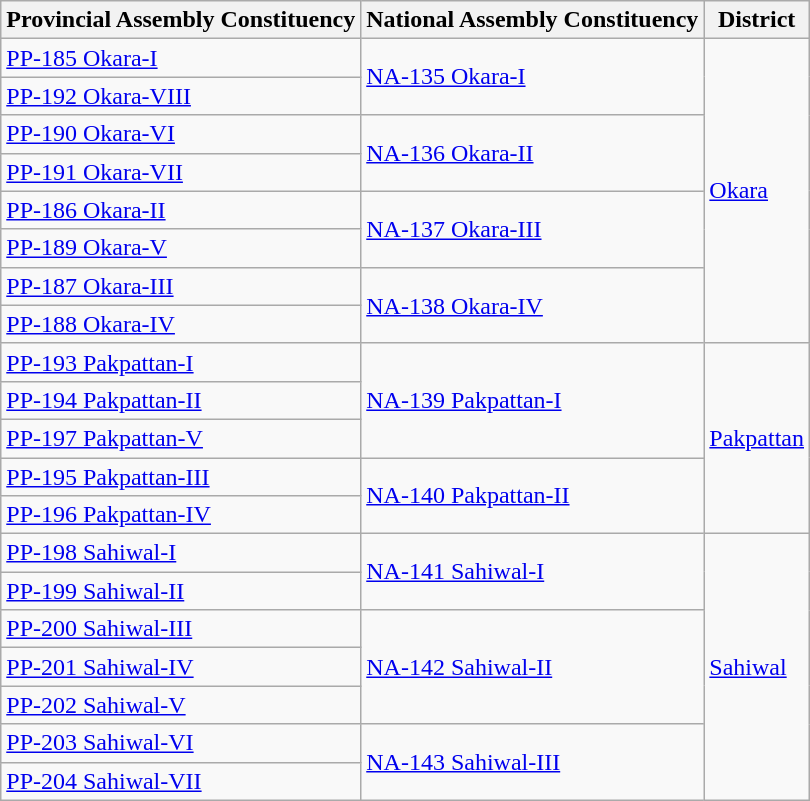<table class="wikitable sortable static-row-numbers static-row-header-hash">
<tr>
<th>Provincial Assembly Constituency</th>
<th>National Assembly Constituency</th>
<th>District</th>
</tr>
<tr>
<td><a href='#'>PP-185 Okara-I</a></td>
<td rowspan="2"><a href='#'>NA-135 Okara-I</a></td>
<td rowspan="8"><a href='#'>Okara</a></td>
</tr>
<tr>
<td><a href='#'>PP-192 Okara-VIII</a></td>
</tr>
<tr>
<td><a href='#'>PP-190 Okara-VI</a></td>
<td rowspan="2"><a href='#'>NA-136 Okara-II</a></td>
</tr>
<tr>
<td><a href='#'>PP-191 Okara-VII</a></td>
</tr>
<tr>
<td><a href='#'>PP-186 Okara-II</a></td>
<td rowspan="2"><a href='#'>NA-137 Okara-III</a></td>
</tr>
<tr>
<td><a href='#'>PP-189 Okara-V</a></td>
</tr>
<tr>
<td><a href='#'>PP-187 Okara-III</a></td>
<td rowspan="2"><a href='#'>NA-138 Okara-IV</a></td>
</tr>
<tr>
<td><a href='#'>PP-188 Okara-IV</a></td>
</tr>
<tr>
<td><a href='#'>PP-193 Pakpattan-I</a></td>
<td rowspan="3"><a href='#'>NA-139 Pakpattan-I</a></td>
<td rowspan="5"><a href='#'>Pakpattan</a></td>
</tr>
<tr>
<td><a href='#'>PP-194 Pakpattan-II</a></td>
</tr>
<tr>
<td><a href='#'>PP-197 Pakpattan-V</a></td>
</tr>
<tr>
<td><a href='#'>PP-195 Pakpattan-III</a></td>
<td rowspan="2"><a href='#'>NA-140 Pakpattan-II</a></td>
</tr>
<tr>
<td><a href='#'>PP-196 Pakpattan-IV</a></td>
</tr>
<tr>
<td><a href='#'>PP-198 Sahiwal-I</a></td>
<td rowspan="2"><a href='#'>NA-141 Sahiwal-I</a></td>
<td rowspan="7"><a href='#'>Sahiwal</a></td>
</tr>
<tr>
<td><a href='#'>PP-199 Sahiwal-II</a></td>
</tr>
<tr>
<td><a href='#'>PP-200 Sahiwal-III</a></td>
<td rowspan="3"><a href='#'>NA-142 Sahiwal-II</a></td>
</tr>
<tr>
<td><a href='#'>PP-201 Sahiwal-IV</a></td>
</tr>
<tr>
<td><a href='#'>PP-202 Sahiwal-V</a></td>
</tr>
<tr>
<td><a href='#'>PP-203 Sahiwal-VI</a></td>
<td rowspan="2"><a href='#'>NA-143 Sahiwal-III</a></td>
</tr>
<tr>
<td><a href='#'>PP-204 Sahiwal-VII</a></td>
</tr>
</table>
